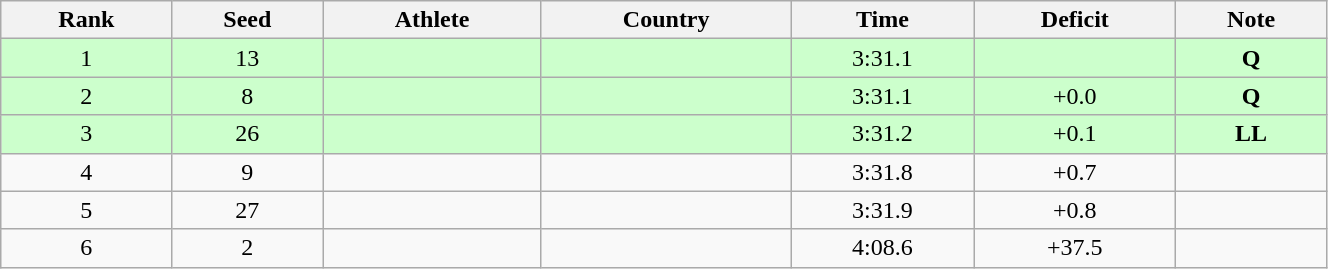<table class="wikitable sortable" style="text-align:center" width=70%>
<tr>
<th>Rank</th>
<th>Seed</th>
<th>Athlete</th>
<th>Country</th>
<th>Time</th>
<th>Deficit</th>
<th>Note</th>
</tr>
<tr bgcolor=ccffcc>
<td>1</td>
<td>13</td>
<td align=left></td>
<td align=left></td>
<td>3:31.1</td>
<td></td>
<td><strong>Q</strong></td>
</tr>
<tr bgcolor=ccffcc>
<td>2</td>
<td>8</td>
<td align=left></td>
<td align=left></td>
<td>3:31.1</td>
<td>+0.0</td>
<td><strong>Q</strong></td>
</tr>
<tr bgcolor=ccffcc>
<td>3</td>
<td>26</td>
<td align=left></td>
<td align=left></td>
<td>3:31.2</td>
<td>+0.1</td>
<td><strong>LL</strong></td>
</tr>
<tr>
<td>4</td>
<td>9</td>
<td align=left></td>
<td align=left></td>
<td>3:31.8</td>
<td>+0.7</td>
<td></td>
</tr>
<tr>
<td>5</td>
<td>27</td>
<td align=left></td>
<td align=left></td>
<td>3:31.9</td>
<td>+0.8</td>
<td></td>
</tr>
<tr>
<td>6</td>
<td>2</td>
<td align=left></td>
<td align=left></td>
<td>4:08.6</td>
<td>+37.5</td>
<td></td>
</tr>
</table>
